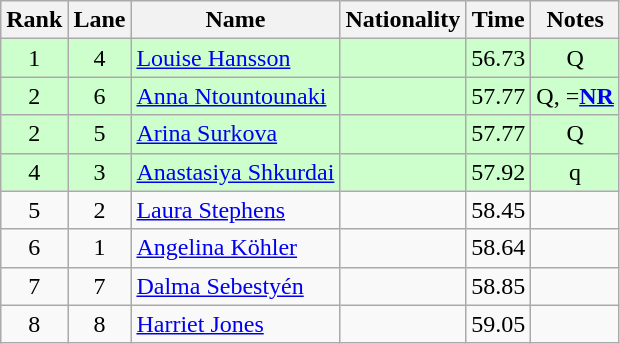<table class="wikitable sortable" style="text-align:center">
<tr>
<th>Rank</th>
<th>Lane</th>
<th>Name</th>
<th>Nationality</th>
<th>Time</th>
<th>Notes</th>
</tr>
<tr bgcolor=ccffcc>
<td>1</td>
<td>4</td>
<td align=left><a href='#'>Louise Hansson</a></td>
<td align=left></td>
<td>56.73</td>
<td>Q</td>
</tr>
<tr bgcolor=ccffcc>
<td>2</td>
<td>6</td>
<td align=left><a href='#'>Anna Ntountounaki</a></td>
<td align=left></td>
<td>57.77</td>
<td>Q, =<strong><a href='#'>NR</a></strong></td>
</tr>
<tr bgcolor=ccffcc>
<td>2</td>
<td>5</td>
<td align=left><a href='#'>Arina Surkova</a></td>
<td align=left></td>
<td>57.77</td>
<td>Q</td>
</tr>
<tr bgcolor=ccffcc>
<td>4</td>
<td>3</td>
<td align=left><a href='#'>Anastasiya Shkurdai</a></td>
<td align=left></td>
<td>57.92</td>
<td>q</td>
</tr>
<tr>
<td>5</td>
<td>2</td>
<td align=left><a href='#'>Laura Stephens</a></td>
<td align=left></td>
<td>58.45</td>
<td></td>
</tr>
<tr>
<td>6</td>
<td>1</td>
<td align=left><a href='#'>Angelina Köhler</a></td>
<td align=left></td>
<td>58.64</td>
<td></td>
</tr>
<tr>
<td>7</td>
<td>7</td>
<td align=left><a href='#'>Dalma Sebestyén</a></td>
<td align=left></td>
<td>58.85</td>
<td></td>
</tr>
<tr>
<td>8</td>
<td>8</td>
<td align=left><a href='#'>Harriet Jones</a></td>
<td align=left></td>
<td>59.05</td>
<td></td>
</tr>
</table>
